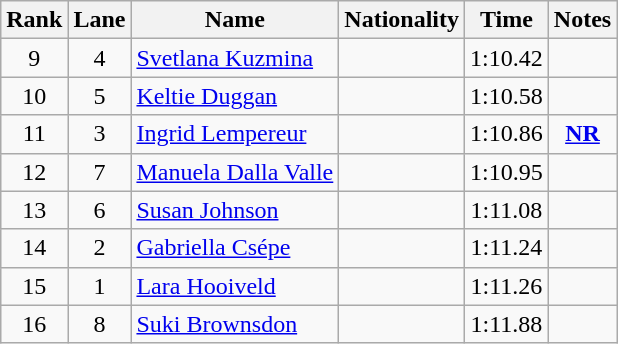<table class="wikitable sortable" style="text-align:center">
<tr>
<th>Rank</th>
<th>Lane</th>
<th>Name</th>
<th>Nationality</th>
<th>Time</th>
<th>Notes</th>
</tr>
<tr>
<td>9</td>
<td>4</td>
<td align=left><a href='#'>Svetlana Kuzmina</a></td>
<td align=left></td>
<td>1:10.42</td>
<td></td>
</tr>
<tr>
<td>10</td>
<td>5</td>
<td align=left><a href='#'>Keltie Duggan</a></td>
<td align=left></td>
<td>1:10.58</td>
<td></td>
</tr>
<tr>
<td>11</td>
<td>3</td>
<td align=left><a href='#'>Ingrid Lempereur</a></td>
<td align=left></td>
<td>1:10.86</td>
<td><strong><a href='#'>NR</a></strong></td>
</tr>
<tr>
<td>12</td>
<td>7</td>
<td align=left><a href='#'>Manuela Dalla Valle</a></td>
<td align=left></td>
<td>1:10.95</td>
<td></td>
</tr>
<tr>
<td>13</td>
<td>6</td>
<td align=left><a href='#'>Susan Johnson</a></td>
<td align=left></td>
<td>1:11.08</td>
<td></td>
</tr>
<tr>
<td>14</td>
<td>2</td>
<td align=left><a href='#'>Gabriella Csépe</a></td>
<td align=left></td>
<td>1:11.24</td>
<td></td>
</tr>
<tr>
<td>15</td>
<td>1</td>
<td align=left><a href='#'>Lara Hooiveld</a></td>
<td align=left></td>
<td>1:11.26</td>
<td></td>
</tr>
<tr>
<td>16</td>
<td>8</td>
<td align=left><a href='#'>Suki Brownsdon</a></td>
<td align=left></td>
<td>1:11.88</td>
<td></td>
</tr>
</table>
